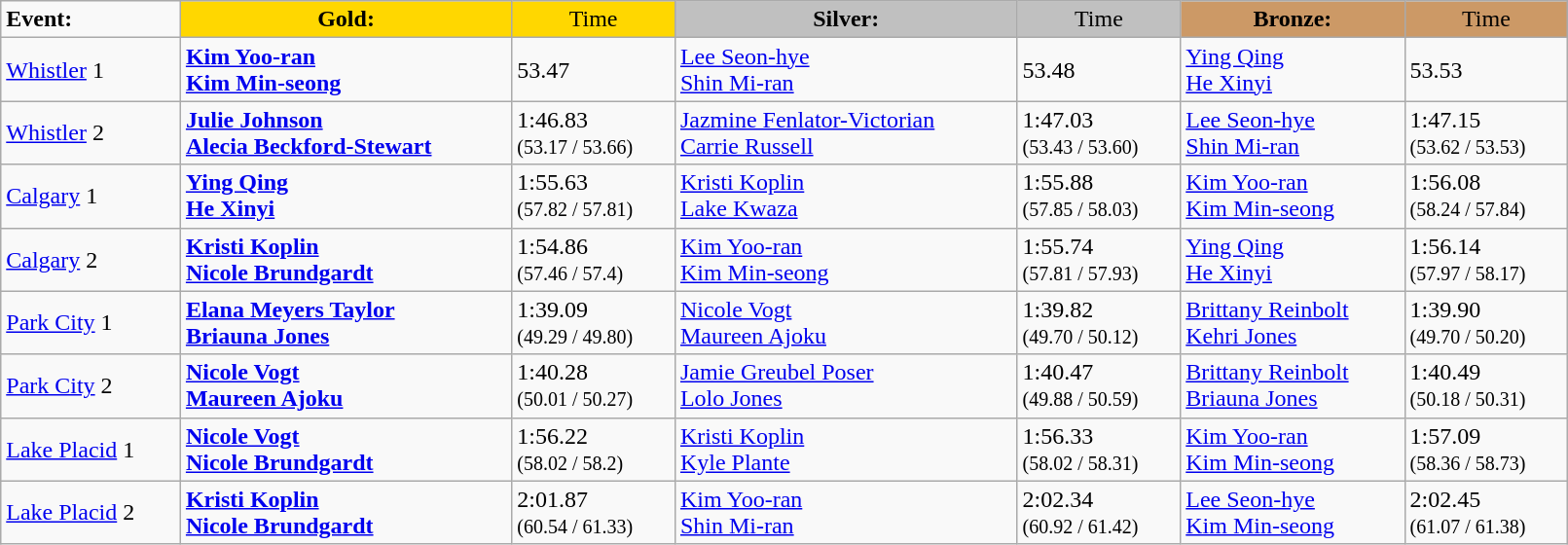<table class="wikitable" style="width:85%;">
<tr>
<td><strong>Event:</strong></td>
<td !  style="text-align:center; background:gold;"><strong>Gold:</strong></td>
<td !  style="text-align:center; background:gold;">Time</td>
<td !  style="text-align:center; background:silver;"><strong>Silver:</strong></td>
<td !  style="text-align:center; background:silver;">Time</td>
<td !  style="text-align:center; background:#c96;"><strong>Bronze:</strong></td>
<td !  style="text-align:center; background:#c96;">Time</td>
</tr>
<tr>
<td> <a href='#'>Whistler</a> 1</td>
<td><strong><a href='#'>Kim Yoo-ran</a></strong><br><strong><a href='#'>Kim Min-seong</a></strong><br><small></small></td>
<td>53.47</td>
<td><a href='#'>Lee Seon-hye</a><br><a href='#'>Shin Mi-ran</a><br><small></small></td>
<td>53.48</td>
<td><a href='#'>Ying Qing</a><br><a href='#'>He Xinyi</a><br><small></small></td>
<td>53.53</td>
</tr>
<tr>
<td> <a href='#'>Whistler</a> 2</td>
<td><strong><a href='#'>Julie Johnson</a></strong><br><strong><a href='#'>Alecia Beckford-Stewart</a></strong><br><small></small></td>
<td>1:46.83<br><small>(53.17 / 53.66)</small></td>
<td><a href='#'>Jazmine Fenlator-Victorian</a><br><a href='#'>Carrie Russell</a><br><small></small></td>
<td>1:47.03<br><small>(53.43 / 53.60)</small></td>
<td><a href='#'>Lee Seon-hye</a><br><a href='#'>Shin Mi-ran</a><br><small></small></td>
<td>1:47.15<br><small>(53.62 / 53.53)</small></td>
</tr>
<tr>
<td> <a href='#'>Calgary</a> 1</td>
<td><strong><a href='#'>Ying Qing</a></strong><br><strong><a href='#'>He Xinyi</a></strong><br><small></small></td>
<td>1:55.63<br><small>(57.82 / 57.81)</small></td>
<td><a href='#'>Kristi Koplin</a><br><a href='#'>Lake Kwaza</a><br><small></small></td>
<td>1:55.88<br><small>(57.85 / 58.03)</small></td>
<td><a href='#'>Kim Yoo-ran</a><br><a href='#'>Kim Min-seong</a><br><small></small></td>
<td>1:56.08<br><small>(58.24 / 57.84)</small></td>
</tr>
<tr>
<td> <a href='#'>Calgary</a> 2</td>
<td><strong><a href='#'>Kristi Koplin</a></strong><br><strong><a href='#'>Nicole Brundgardt</a></strong><br><small></small></td>
<td>1:54.86<br><small>(57.46 / 57.4)</small></td>
<td><a href='#'>Kim Yoo-ran</a><br><a href='#'>Kim Min-seong</a><br><small></small></td>
<td>1:55.74<br><small>(57.81 / 57.93)</small></td>
<td><a href='#'>Ying Qing</a><br><a href='#'>He Xinyi</a><br><small></small></td>
<td>1:56.14<br><small>(57.97 / 58.17)</small></td>
</tr>
<tr>
<td> <a href='#'>Park City</a> 1</td>
<td><strong><a href='#'>Elana Meyers Taylor</a></strong><br><strong><a href='#'>Briauna Jones</a></strong><br><small></small></td>
<td>1:39.09<br><small>(49.29 / 49.80)</small></td>
<td><a href='#'>Nicole Vogt</a><br><a href='#'>Maureen Ajoku</a><br><small></small></td>
<td>1:39.82<br><small>(49.70 / 50.12)</small></td>
<td><a href='#'>Brittany Reinbolt</a><br><a href='#'>Kehri Jones</a><br><small></small></td>
<td>1:39.90<br><small>(49.70 / 50.20)</small></td>
</tr>
<tr>
<td> <a href='#'>Park City</a> 2</td>
<td><strong><a href='#'>Nicole Vogt</a></strong><br><strong><a href='#'>Maureen Ajoku</a></strong><br><small></small></td>
<td>1:40.28<br><small>(50.01 / 50.27)</small></td>
<td><a href='#'>Jamie Greubel Poser</a><br><a href='#'>Lolo Jones</a><br><small></small></td>
<td>1:40.47<br><small>(49.88 / 50.59)</small></td>
<td><a href='#'>Brittany Reinbolt</a><br><a href='#'>Briauna Jones</a><br><small></small></td>
<td>1:40.49<br><small>(50.18 / 50.31)</small></td>
</tr>
<tr>
<td> <a href='#'>Lake Placid</a> 1</td>
<td><strong><a href='#'>Nicole Vogt</a></strong><br><strong><a href='#'>Nicole Brundgardt</a></strong><br><small></small></td>
<td>1:56.22<br><small>(58.02 / 58.2)</small></td>
<td><a href='#'>Kristi Koplin</a><br><a href='#'>Kyle Plante</a><br><small></small></td>
<td>1:56.33<br><small>(58.02 / 58.31)</small></td>
<td><a href='#'>Kim Yoo-ran</a><br><a href='#'>Kim Min-seong</a><br><small></small></td>
<td>1:57.09<br><small>(58.36 / 58.73)</small></td>
</tr>
<tr>
<td> <a href='#'>Lake Placid</a> 2</td>
<td><strong><a href='#'>Kristi Koplin</a></strong><br><strong><a href='#'>Nicole Brundgardt</a></strong><br><small></small></td>
<td>2:01.87<br><small>(60.54 / 61.33)</small></td>
<td><a href='#'>Kim Yoo-ran</a><br><a href='#'>Shin Mi-ran</a><br><small></small></td>
<td>2:02.34<br><small>(60.92 / 61.42)</small></td>
<td><a href='#'>Lee Seon-hye</a><br><a href='#'>Kim Min-seong</a><br><small></small></td>
<td>2:02.45<br><small>(61.07 / 61.38)</small></td>
</tr>
</table>
